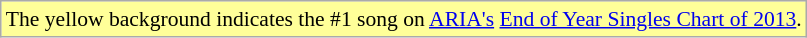<table class="wikitable" style="font-size:90%;">
<tr>
<td style="background-color:#FFFF99">The yellow background indicates the #1 song on <a href='#'>ARIA's</a> <a href='#'>End of Year Singles Chart of 2013</a>.</td>
</tr>
</table>
